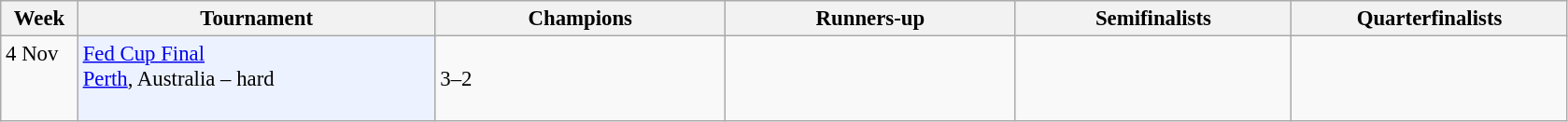<table class=wikitable style=font-size:95%>
<tr>
<th style="width:48px;">Week</th>
<th style="width:248px;">Tournament</th>
<th style="width:200px;">Champions</th>
<th style="width:200px;">Runners-up</th>
<th style="width:190px;">Semifinalists</th>
<th style="width:190px;">Quarterfinalists</th>
</tr>
<tr valign=top>
<td>4 Nov</td>
<td style="background:#ecf2ff;"><a href='#'>Fed Cup Final</a><br><a href='#'>Perth</a>, Australia – hard</td>
<td><br>3–2</td>
<td></td>
<td><br></td>
<td><br><br><br></td>
</tr>
</table>
